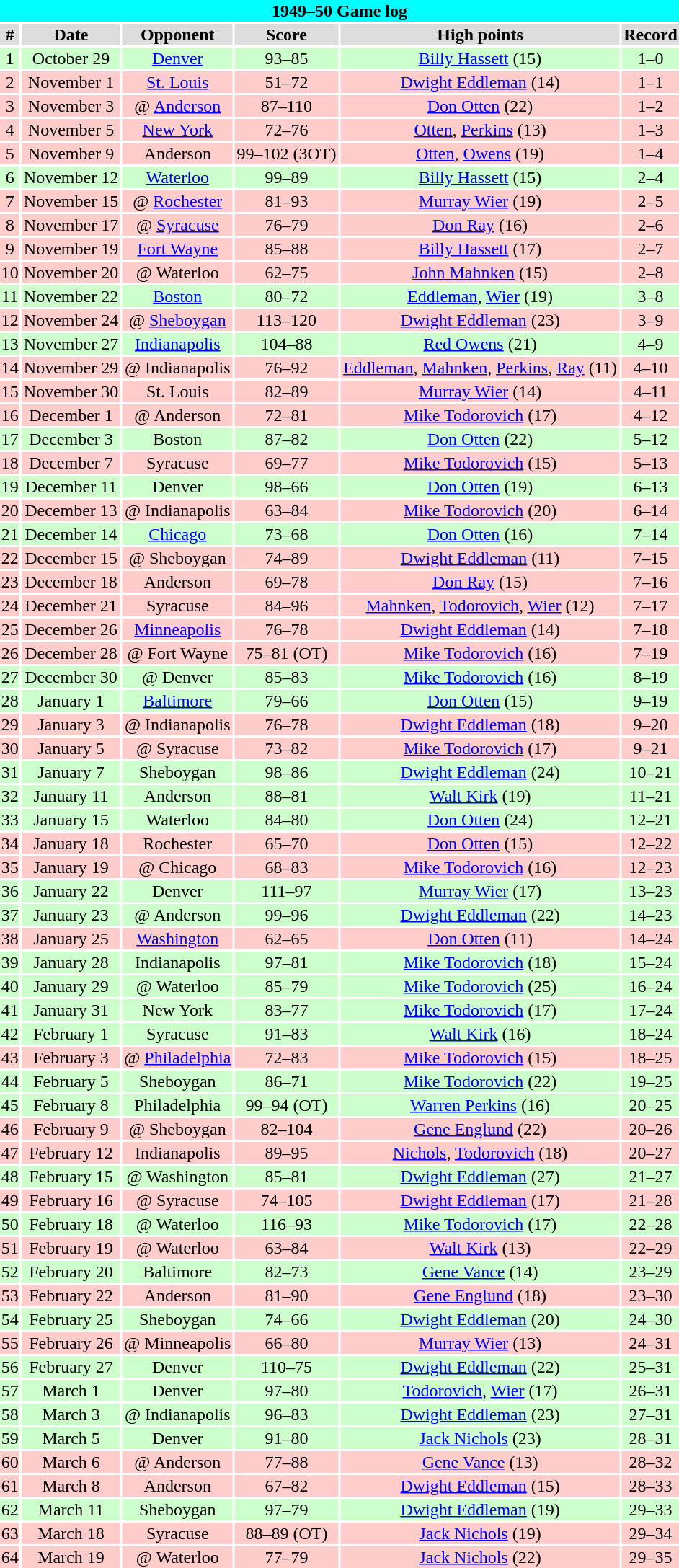<table class="toccolours collapsible" width=50% style="clear:both; margin:1.5em auto; text-align:center">
<tr>
<th colspan=11 style="background:#00FFFF; color:#000000;">1949–50 Game log</th>
</tr>
<tr align="center" bgcolor="#dddddd">
<td><strong>#</strong></td>
<td><strong>Date</strong></td>
<td><strong>Opponent</strong></td>
<td><strong>Score</strong></td>
<td><strong>High points</strong></td>
<td><strong>Record</strong></td>
</tr>
<tr align="center" bgcolor="#ccffcc">
<td>1</td>
<td>October 29</td>
<td><a href='#'>Denver</a></td>
<td>93–85</td>
<td><a href='#'>Billy Hassett</a> (15)</td>
<td>1–0</td>
</tr>
<tr align="center" bgcolor="#ffcccc">
<td>2</td>
<td>November 1</td>
<td><a href='#'>St. Louis</a></td>
<td>51–72</td>
<td><a href='#'>Dwight Eddleman</a> (14)</td>
<td>1–1</td>
</tr>
<tr align="center" bgcolor="#ffcccc">
<td>3</td>
<td>November 3</td>
<td>@ <a href='#'>Anderson</a></td>
<td>87–110</td>
<td><a href='#'>Don Otten</a> (22)</td>
<td>1–2</td>
</tr>
<tr align="center" bgcolor="#ffcccc">
<td>4</td>
<td>November 5</td>
<td><a href='#'>New York</a></td>
<td>72–76</td>
<td><a href='#'>Otten</a>, <a href='#'>Perkins</a> (13)</td>
<td>1–3</td>
</tr>
<tr align="center" bgcolor="#ffcccc">
<td>5</td>
<td>November 9</td>
<td>Anderson</td>
<td>99–102 (3OT)</td>
<td><a href='#'>Otten</a>, <a href='#'>Owens</a> (19)</td>
<td>1–4</td>
</tr>
<tr align="center" bgcolor="#ccffcc">
<td>6</td>
<td>November 12</td>
<td><a href='#'>Waterloo</a></td>
<td>99–89</td>
<td><a href='#'>Billy Hassett</a> (15)</td>
<td>2–4</td>
</tr>
<tr align="center" bgcolor="#ffcccc">
<td>7</td>
<td>November 15</td>
<td>@ <a href='#'>Rochester</a></td>
<td>81–93</td>
<td><a href='#'>Murray Wier</a> (19)</td>
<td>2–5</td>
</tr>
<tr align="center" bgcolor="#ffcccc">
<td>8</td>
<td>November 17</td>
<td>@ <a href='#'>Syracuse</a></td>
<td>76–79</td>
<td><a href='#'>Don Ray</a> (16)</td>
<td>2–6</td>
</tr>
<tr align="center" bgcolor="#ffcccc">
<td>9</td>
<td>November 19</td>
<td><a href='#'>Fort Wayne</a></td>
<td>85–88</td>
<td><a href='#'>Billy Hassett</a> (17)</td>
<td>2–7</td>
</tr>
<tr align="center" bgcolor="#ffcccc">
<td>10</td>
<td>November 20</td>
<td>@ Waterloo</td>
<td>62–75</td>
<td><a href='#'>John Mahnken</a> (15)</td>
<td>2–8</td>
</tr>
<tr align="center" bgcolor="#ccffcc">
<td>11</td>
<td>November 22</td>
<td><a href='#'>Boston</a></td>
<td>80–72</td>
<td><a href='#'>Eddleman</a>, <a href='#'>Wier</a> (19)</td>
<td>3–8</td>
</tr>
<tr align="center" bgcolor="#ffcccc">
<td>12</td>
<td>November 24</td>
<td>@ <a href='#'>Sheboygan</a></td>
<td>113–120</td>
<td><a href='#'>Dwight Eddleman</a> (23)</td>
<td>3–9</td>
</tr>
<tr align="center" bgcolor="#ccffcc">
<td>13</td>
<td>November 27</td>
<td><a href='#'>Indianapolis</a></td>
<td>104–88</td>
<td><a href='#'>Red Owens</a> (21)</td>
<td>4–9</td>
</tr>
<tr align="center" bgcolor="#ffcccc">
<td>14</td>
<td>November 29</td>
<td>@ Indianapolis</td>
<td>76–92</td>
<td><a href='#'>Eddleman</a>, <a href='#'>Mahnken</a>, <a href='#'>Perkins</a>, <a href='#'>Ray</a> (11)</td>
<td>4–10</td>
</tr>
<tr align="center" bgcolor="#ffcccc">
<td>15</td>
<td>November 30</td>
<td>St. Louis</td>
<td>82–89</td>
<td><a href='#'>Murray Wier</a> (14)</td>
<td>4–11</td>
</tr>
<tr align="center" bgcolor="#ffcccc">
<td>16</td>
<td>December 1</td>
<td>@ Anderson</td>
<td>72–81</td>
<td><a href='#'>Mike Todorovich</a> (17)</td>
<td>4–12</td>
</tr>
<tr align="center" bgcolor="#ccffcc">
<td>17</td>
<td>December 3</td>
<td>Boston</td>
<td>87–82</td>
<td><a href='#'>Don Otten</a> (22)</td>
<td>5–12</td>
</tr>
<tr align="center" bgcolor="#ffcccc">
<td>18</td>
<td>December 7</td>
<td>Syracuse</td>
<td>69–77</td>
<td><a href='#'>Mike Todorovich</a> (15)</td>
<td>5–13</td>
</tr>
<tr align="center" bgcolor="#ccffcc">
<td>19</td>
<td>December 11</td>
<td>Denver</td>
<td>98–66</td>
<td><a href='#'>Don Otten</a> (19)</td>
<td>6–13</td>
</tr>
<tr align="center" bgcolor="#ffcccc">
<td>20</td>
<td>December 13</td>
<td>@ Indianapolis</td>
<td>63–84</td>
<td><a href='#'>Mike Todorovich</a> (20)</td>
<td>6–14</td>
</tr>
<tr align="center" bgcolor="#ccffcc">
<td>21</td>
<td>December 14</td>
<td><a href='#'>Chicago</a></td>
<td>73–68</td>
<td><a href='#'>Don Otten</a> (16)</td>
<td>7–14</td>
</tr>
<tr align="center" bgcolor="#ffcccc">
<td>22</td>
<td>December 15</td>
<td>@ Sheboygan</td>
<td>74–89</td>
<td><a href='#'>Dwight Eddleman</a> (11)</td>
<td>7–15</td>
</tr>
<tr align="center" bgcolor="#ffcccc">
<td>23</td>
<td>December 18</td>
<td>Anderson</td>
<td>69–78</td>
<td><a href='#'>Don Ray</a> (15)</td>
<td>7–16</td>
</tr>
<tr align="center" bgcolor="#ffcccc">
<td>24</td>
<td>December 21</td>
<td>Syracuse</td>
<td>84–96</td>
<td><a href='#'>Mahnken</a>, <a href='#'>Todorovich</a>, <a href='#'>Wier</a> (12)</td>
<td>7–17</td>
</tr>
<tr align="center" bgcolor="#ffcccc">
<td>25</td>
<td>December 26</td>
<td><a href='#'>Minneapolis</a></td>
<td>76–78</td>
<td><a href='#'>Dwight Eddleman</a> (14)</td>
<td>7–18</td>
</tr>
<tr align="center" bgcolor="#ffcccc">
<td>26</td>
<td>December 28</td>
<td>@ Fort Wayne</td>
<td>75–81 (OT)</td>
<td><a href='#'>Mike Todorovich</a> (16)</td>
<td>7–19</td>
</tr>
<tr align="center" bgcolor="#ccffcc">
<td>27</td>
<td>December 30</td>
<td>@ Denver</td>
<td>85–83</td>
<td><a href='#'>Mike Todorovich</a> (16)</td>
<td>8–19</td>
</tr>
<tr align="center" bgcolor="#ccffcc">
<td>28</td>
<td>January 1</td>
<td><a href='#'>Baltimore</a></td>
<td>79–66</td>
<td><a href='#'>Don Otten</a> (15)</td>
<td>9–19</td>
</tr>
<tr align="center" bgcolor="#ffcccc">
<td>29</td>
<td>January 3</td>
<td>@ Indianapolis</td>
<td>76–78</td>
<td><a href='#'>Dwight Eddleman</a> (18)</td>
<td>9–20</td>
</tr>
<tr align="center" bgcolor="#ffcccc">
<td>30</td>
<td>January 5</td>
<td>@ Syracuse</td>
<td>73–82</td>
<td><a href='#'>Mike Todorovich</a> (17)</td>
<td>9–21</td>
</tr>
<tr align="center" bgcolor="#ccffcc">
<td>31</td>
<td>January 7</td>
<td>Sheboygan</td>
<td>98–86</td>
<td><a href='#'>Dwight Eddleman</a> (24)</td>
<td>10–21</td>
</tr>
<tr align="center" bgcolor="#ccffcc">
<td>32</td>
<td>January 11</td>
<td>Anderson</td>
<td>88–81</td>
<td><a href='#'>Walt Kirk</a> (19)</td>
<td>11–21</td>
</tr>
<tr align="center" bgcolor="#ccffcc">
<td>33</td>
<td>January 15</td>
<td>Waterloo</td>
<td>84–80</td>
<td><a href='#'>Don Otten</a> (24)</td>
<td>12–21</td>
</tr>
<tr align="center" bgcolor="#ffcccc">
<td>34</td>
<td>January 18</td>
<td>Rochester</td>
<td>65–70</td>
<td><a href='#'>Don Otten</a> (15)</td>
<td>12–22</td>
</tr>
<tr align="center" bgcolor="#ffcccc">
<td>35</td>
<td>January 19</td>
<td>@ Chicago</td>
<td>68–83</td>
<td><a href='#'>Mike Todorovich</a> (16)</td>
<td>12–23</td>
</tr>
<tr align="center" bgcolor="#ccffcc">
<td>36</td>
<td>January 22</td>
<td>Denver</td>
<td>111–97</td>
<td><a href='#'>Murray Wier</a> (17)</td>
<td>13–23</td>
</tr>
<tr align="center" bgcolor="#ccffcc">
<td>37</td>
<td>January 23</td>
<td>@ Anderson</td>
<td>99–96</td>
<td><a href='#'>Dwight Eddleman</a> (22)</td>
<td>14–23</td>
</tr>
<tr align="center" bgcolor="#ffcccc">
<td>38</td>
<td>January 25</td>
<td><a href='#'>Washington</a></td>
<td>62–65</td>
<td><a href='#'>Don Otten</a> (11)</td>
<td>14–24</td>
</tr>
<tr align="center" bgcolor="#ccffcc">
<td>39</td>
<td>January 28</td>
<td>Indianapolis</td>
<td>97–81</td>
<td><a href='#'>Mike Todorovich</a> (18)</td>
<td>15–24</td>
</tr>
<tr align="center" bgcolor="#ccffcc">
<td>40</td>
<td>January 29</td>
<td>@ Waterloo</td>
<td>85–79</td>
<td><a href='#'>Mike Todorovich</a> (25)</td>
<td>16–24</td>
</tr>
<tr align="center" bgcolor="#ccffcc">
<td>41</td>
<td>January 31</td>
<td>New York</td>
<td>83–77</td>
<td><a href='#'>Mike Todorovich</a> (17)</td>
<td>17–24</td>
</tr>
<tr align="center" bgcolor="#ccffcc">
<td>42</td>
<td>February 1</td>
<td>Syracuse</td>
<td>91–83</td>
<td><a href='#'>Walt Kirk</a> (16)</td>
<td>18–24</td>
</tr>
<tr align="center" bgcolor="#ffcccc">
<td>43</td>
<td>February 3</td>
<td>@ <a href='#'>Philadelphia</a></td>
<td>72–83</td>
<td><a href='#'>Mike Todorovich</a> (15)</td>
<td>18–25</td>
</tr>
<tr align="center" bgcolor="#ccffcc">
<td>44</td>
<td>February 5</td>
<td>Sheboygan</td>
<td>86–71</td>
<td><a href='#'>Mike Todorovich</a> (22)</td>
<td>19–25</td>
</tr>
<tr align="center" bgcolor="#ccffcc">
<td>45</td>
<td>February 8</td>
<td>Philadelphia</td>
<td>99–94 (OT)</td>
<td><a href='#'>Warren Perkins</a> (16)</td>
<td>20–25</td>
</tr>
<tr align="center" bgcolor="#ffcccc">
<td>46</td>
<td>February 9</td>
<td>@ Sheboygan</td>
<td>82–104</td>
<td><a href='#'>Gene Englund</a> (22)</td>
<td>20–26</td>
</tr>
<tr align="center" bgcolor="#ffcccc">
<td>47</td>
<td>February 12</td>
<td>Indianapolis</td>
<td>89–95</td>
<td><a href='#'>Nichols</a>, <a href='#'>Todorovich</a> (18)</td>
<td>20–27</td>
</tr>
<tr align="center" bgcolor="#ccffcc">
<td>48</td>
<td>February 15</td>
<td>@ Washington</td>
<td>85–81</td>
<td><a href='#'>Dwight Eddleman</a> (27)</td>
<td>21–27</td>
</tr>
<tr align="center" bgcolor="#ffcccc">
<td>49</td>
<td>February 16</td>
<td>@ Syracuse</td>
<td>74–105</td>
<td><a href='#'>Dwight Eddleman</a> (17)</td>
<td>21–28</td>
</tr>
<tr align="center" bgcolor="#ccffcc">
<td>50</td>
<td>February 18</td>
<td>@ Waterloo</td>
<td>116–93</td>
<td><a href='#'>Mike Todorovich</a> (17)</td>
<td>22–28</td>
</tr>
<tr align="center" bgcolor="#ffcccc">
<td>51</td>
<td>February 19</td>
<td>@ Waterloo</td>
<td>63–84</td>
<td><a href='#'>Walt Kirk</a> (13)</td>
<td>22–29</td>
</tr>
<tr align="center" bgcolor="#ccffcc">
<td>52</td>
<td>February 20</td>
<td>Baltimore</td>
<td>82–73</td>
<td><a href='#'>Gene Vance</a> (14)</td>
<td>23–29</td>
</tr>
<tr align="center" bgcolor="#ffcccc">
<td>53</td>
<td>February 22</td>
<td>Anderson</td>
<td>81–90</td>
<td><a href='#'>Gene Englund</a> (18)</td>
<td>23–30</td>
</tr>
<tr align="center" bgcolor="#ccffcc">
<td>54</td>
<td>February 25</td>
<td>Sheboygan</td>
<td>74–66</td>
<td><a href='#'>Dwight Eddleman</a> (20)</td>
<td>24–30</td>
</tr>
<tr align="center" bgcolor="#ffcccc">
<td>55</td>
<td>February 26</td>
<td>@ Minneapolis</td>
<td>66–80</td>
<td><a href='#'>Murray Wier</a> (13)</td>
<td>24–31</td>
</tr>
<tr align="center" bgcolor="#ccffcc">
<td>56</td>
<td>February 27</td>
<td>Denver</td>
<td>110–75</td>
<td><a href='#'>Dwight Eddleman</a> (22)</td>
<td>25–31</td>
</tr>
<tr align="center" bgcolor="#ccffcc">
<td>57</td>
<td>March 1</td>
<td>Denver</td>
<td>97–80</td>
<td><a href='#'>Todorovich</a>, <a href='#'>Wier</a> (17)</td>
<td>26–31</td>
</tr>
<tr align="center" bgcolor="#ccffcc">
<td>58</td>
<td>March 3</td>
<td>@ Indianapolis</td>
<td>96–83</td>
<td><a href='#'>Dwight Eddleman</a> (23)</td>
<td>27–31</td>
</tr>
<tr align="center" bgcolor="#ccffcc">
<td>59</td>
<td>March 5</td>
<td>Denver</td>
<td>91–80</td>
<td><a href='#'>Jack Nichols</a> (23)</td>
<td>28–31</td>
</tr>
<tr align="center" bgcolor="#ffcccc">
<td>60</td>
<td>March 6</td>
<td>@ Anderson</td>
<td>77–88</td>
<td><a href='#'>Gene Vance</a> (13)</td>
<td>28–32</td>
</tr>
<tr align="center" bgcolor="#ffcccc">
<td>61</td>
<td>March 8</td>
<td>Anderson</td>
<td>67–82</td>
<td><a href='#'>Dwight Eddleman</a> (15)</td>
<td>28–33</td>
</tr>
<tr align="center" bgcolor="#ccffcc">
<td>62</td>
<td>March 11</td>
<td>Sheboygan</td>
<td>97–79</td>
<td><a href='#'>Dwight Eddleman</a> (19)</td>
<td>29–33</td>
</tr>
<tr align="center" bgcolor="#ffcccc">
<td>63</td>
<td>March 18</td>
<td>Syracuse</td>
<td>88–89 (OT)</td>
<td><a href='#'>Jack Nichols</a> (19)</td>
<td>29–34</td>
</tr>
<tr align="center" bgcolor="#ffcccc">
<td>64</td>
<td>March 19</td>
<td>@ Waterloo</td>
<td>77–79</td>
<td><a href='#'>Jack Nichols</a> (22)</td>
<td>29–35</td>
</tr>
</table>
